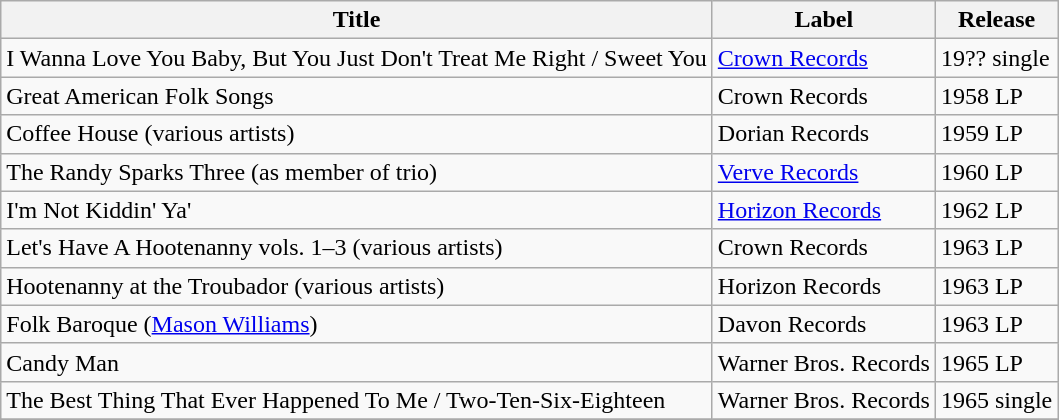<table class="wikitable">
<tr>
<th>Title</th>
<th>Label</th>
<th>Release</th>
</tr>
<tr>
<td>I Wanna Love You Baby, But You Just Don't Treat Me Right / Sweet You</td>
<td><a href='#'>Crown Records</a></td>
<td>19?? single</td>
</tr>
<tr>
<td>Great American Folk Songs</td>
<td>Crown Records</td>
<td>1958 LP</td>
</tr>
<tr>
<td>Coffee House (various artists)</td>
<td>Dorian Records</td>
<td>1959 LP</td>
</tr>
<tr>
<td>The Randy Sparks Three (as member of trio)</td>
<td><a href='#'>Verve Records</a></td>
<td>1960 LP</td>
</tr>
<tr>
<td>I'm Not Kiddin' Ya'</td>
<td><a href='#'>Horizon Records</a></td>
<td>1962 LP</td>
</tr>
<tr>
<td>Let's Have A Hootenanny vols. 1–3 (various artists)</td>
<td>Crown Records</td>
<td>1963 LP</td>
</tr>
<tr>
<td>Hootenanny at the Troubador (various artists)</td>
<td>Horizon Records</td>
<td>1963 LP</td>
</tr>
<tr>
<td>Folk Baroque (<a href='#'>Mason Williams</a>)</td>
<td>Davon Records</td>
<td>1963 LP</td>
</tr>
<tr>
<td>Candy Man</td>
<td>Warner Bros. Records</td>
<td>1965 LP</td>
</tr>
<tr>
<td>The Best Thing That Ever Happened To Me / Two-Ten-Six-Eighteen</td>
<td>Warner Bros. Records</td>
<td>1965 single</td>
</tr>
<tr>
</tr>
</table>
